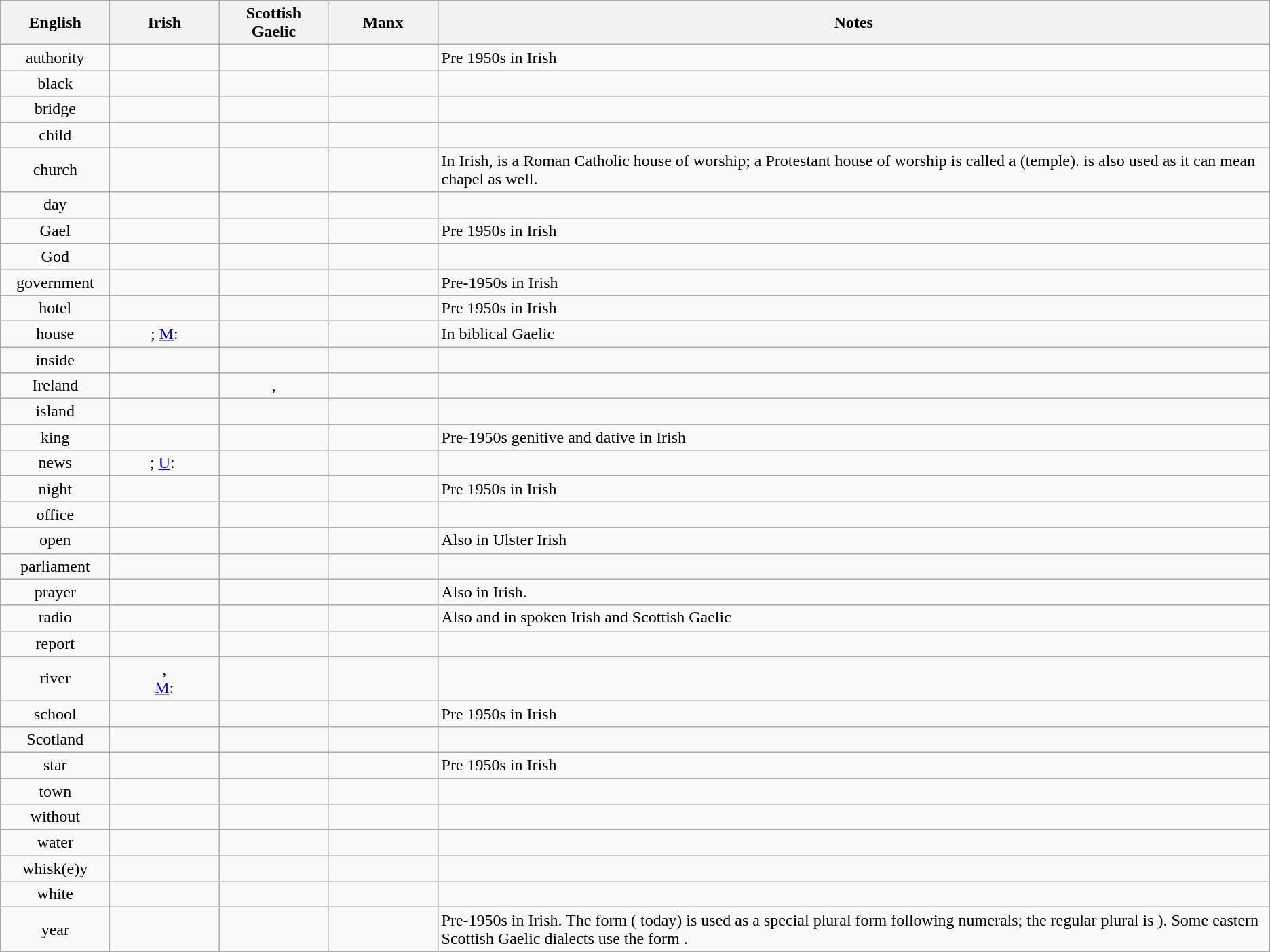<table class="wikitable mw-collapsible mw-collapsed">
<tr>
<th style="width:100px;">English</th>
<th style="width:100px;">Irish</th>
<th style="width:100px;">Scottish Gaelic</th>
<th style="width:100px;">Manx</th>
<th>Notes</th>
</tr>
<tr>
<td style="text-align:center;">authority</td>
<td style="text-align:center;"></td>
<td style="text-align:center;"></td>
<td style="text-align:center;"></td>
<td>Pre 1950s  in Irish</td>
</tr>
<tr>
<td style="text-align:center;">black</td>
<td style="text-align:center;"></td>
<td style="text-align:center;"></td>
<td style="text-align:center;"></td>
<td></td>
</tr>
<tr>
<td style="text-align:center;">bridge</td>
<td style="text-align:center;"></td>
<td style="text-align:center;"></td>
<td style="text-align:center;"></td>
<td></td>
</tr>
<tr>
<td style="text-align:center;">child</td>
<td style="text-align:center;"></td>
<td style="text-align:center;"></td>
<td style="text-align:center;"></td>
<td></td>
</tr>
<tr>
<td style="text-align:center;">church</td>
<td style="text-align:center;"></td>
<td style="text-align:center;"></td>
<td style="text-align:center;"></td>
<td>In Irish,  is a Roman Catholic house of worship; a Protestant house of worship is called a   (temple).  is also used as it can mean chapel as well.</td>
</tr>
<tr>
<td style="text-align:center;">day</td>
<td style="text-align:center;"></td>
<td style="text-align:center;"></td>
<td style="text-align:center;"></td>
<td></td>
</tr>
<tr>
<td style="text-align:center;">Gael</td>
<td style="text-align:center;"></td>
<td style="text-align:center;"></td>
<td style="text-align:center;"></td>
<td>Pre 1950s  in Irish</td>
</tr>
<tr>
<td style="text-align:center;">God</td>
<td style="text-align:center;"></td>
<td style="text-align:center;"></td>
<td style="text-align:center;"></td>
<td></td>
</tr>
<tr>
<td style="text-align:center;">government</td>
<td style="text-align:center;"></td>
<td style="text-align:center;"></td>
<td style="text-align:center;"></td>
<td>Pre-1950s  in Irish</td>
</tr>
<tr>
<td style="text-align:center;">hotel</td>
<td style="text-align:center;"></td>
<td style="text-align:center;"></td>
<td style="text-align:center;"></td>
<td>Pre 1950s  in Irish</td>
</tr>
<tr>
<td style="text-align:center;">house</td>
<td style="text-align:center;">; <a href='#'>M</a>: </td>
<td style="text-align:center;"></td>
<td style="text-align:center;"></td>
<td>In biblical Gaelic </td>
</tr>
<tr>
<td style="text-align:center;">inside</td>
<td style="text-align:center;"></td>
<td style="text-align:center;"></td>
<td style="text-align:center;"></td>
<td></td>
</tr>
<tr>
<td style="text-align:center;">Ireland</td>
<td style="text-align:center;"></td>
<td style="text-align:center;">, </td>
<td style="text-align:center;"></td>
<td></td>
</tr>
<tr>
<td style="text-align:center;">island</td>
<td style="text-align:center;"></td>
<td style="text-align:center;"></td>
<td style="text-align:center;"></td>
<td></td>
</tr>
<tr>
<td style="text-align:center;">king</td>
<td style="text-align:center;"></td>
<td style="text-align:center;"></td>
<td style="text-align:center;"></td>
<td>Pre-1950s genitive  and dative  in Irish</td>
</tr>
<tr>
<td style="text-align:center;">news</td>
<td style="text-align:center;">; <a href='#'>U</a>: </td>
<td style="text-align:center;"></td>
<td style="text-align:center;"></td>
<td></td>
</tr>
<tr>
<td style="text-align:center;">night</td>
<td style="text-align:center;"></td>
<td style="text-align:center;"></td>
<td style="text-align:center;"></td>
<td>Pre 1950s  in Irish</td>
</tr>
<tr>
<td style="text-align:center;">office</td>
<td style="text-align:center;"></td>
<td style="text-align:center;"></td>
<td style="text-align:center;"></td>
<td></td>
</tr>
<tr>
<td style="text-align:center;">open</td>
<td style="text-align:center;"></td>
<td style="text-align:center;"></td>
<td style="text-align:center;"></td>
<td>Also  in Ulster Irish</td>
</tr>
<tr>
<td style="text-align:center;">parliament</td>
<td style="text-align:center;"></td>
<td style="text-align:center;"></td>
<td style="text-align:center;"></td>
<td></td>
</tr>
<tr>
<td style="text-align:center;">prayer</td>
<td style="text-align:center;"></td>
<td style="text-align:center;"></td>
<td style="text-align:center;"></td>
<td>Also  in Irish.</td>
</tr>
<tr>
<td style="text-align:center;">radio</td>
<td style="text-align:center;"></td>
<td style="text-align:center;"></td>
<td style="text-align:center;"></td>
<td>Also  and  in spoken Irish and Scottish Gaelic</td>
</tr>
<tr>
<td style="text-align:center;">report</td>
<td style="text-align:center;"></td>
<td style="text-align:center;"></td>
<td style="text-align:center;"></td>
<td></td>
</tr>
<tr>
<td style="text-align:center;">river</td>
<td style="text-align:center;">,<br><a href='#'>M</a>: </td>
<td style="text-align:center;"></td>
<td style="text-align:center;"></td>
<td></td>
</tr>
<tr>
<td style="text-align:center;">school</td>
<td style="text-align:center;"></td>
<td style="text-align:center;"></td>
<td style="text-align:center;"></td>
<td>Pre 1950s  in Irish</td>
</tr>
<tr>
<td style="text-align:center;">Scotland</td>
<td style="text-align:center;"></td>
<td style="text-align:center;"></td>
<td style="text-align:center;"></td>
<td></td>
</tr>
<tr>
<td style="text-align:center;">star</td>
<td style="text-align:center;"></td>
<td style="text-align:center;"></td>
<td style="text-align:center;"></td>
<td>Pre 1950s  in Irish</td>
</tr>
<tr>
<td style="text-align:center;">town</td>
<td style="text-align:center;"></td>
<td style="text-align:center;"></td>
<td style="text-align:center;"></td>
<td></td>
</tr>
<tr>
<td style="text-align:center;">without</td>
<td style="text-align:center;"></td>
<td style="text-align:center;"></td>
<td style="text-align:center;"></td>
<td></td>
</tr>
<tr>
<td style="text-align:center;">water</td>
<td style="text-align:center;"></td>
<td style="text-align:center;"></td>
<td style="text-align:center;"></td>
<td></td>
</tr>
<tr>
<td style="text-align:center;">whisk(e)y</td>
<td style="text-align:center;"></td>
<td style="text-align:center;"></td>
<td style="text-align:center;"></td>
<td></td>
</tr>
<tr>
<td style="text-align:center;">white</td>
<td style="text-align:center;"></td>
<td style="text-align:center;"></td>
<td style="text-align:center;"></td>
<td></td>
</tr>
<tr>
<td style="text-align:center;">year</td>
<td style="text-align:center;"></td>
<td style="text-align:center;"></td>
<td style="text-align:center;"></td>
<td>Pre-1950s  in Irish. The form  ( today) is used as a special plural form following numerals; the regular plural is ). Some eastern Scottish Gaelic dialects use the form .</td>
</tr>
</table>
